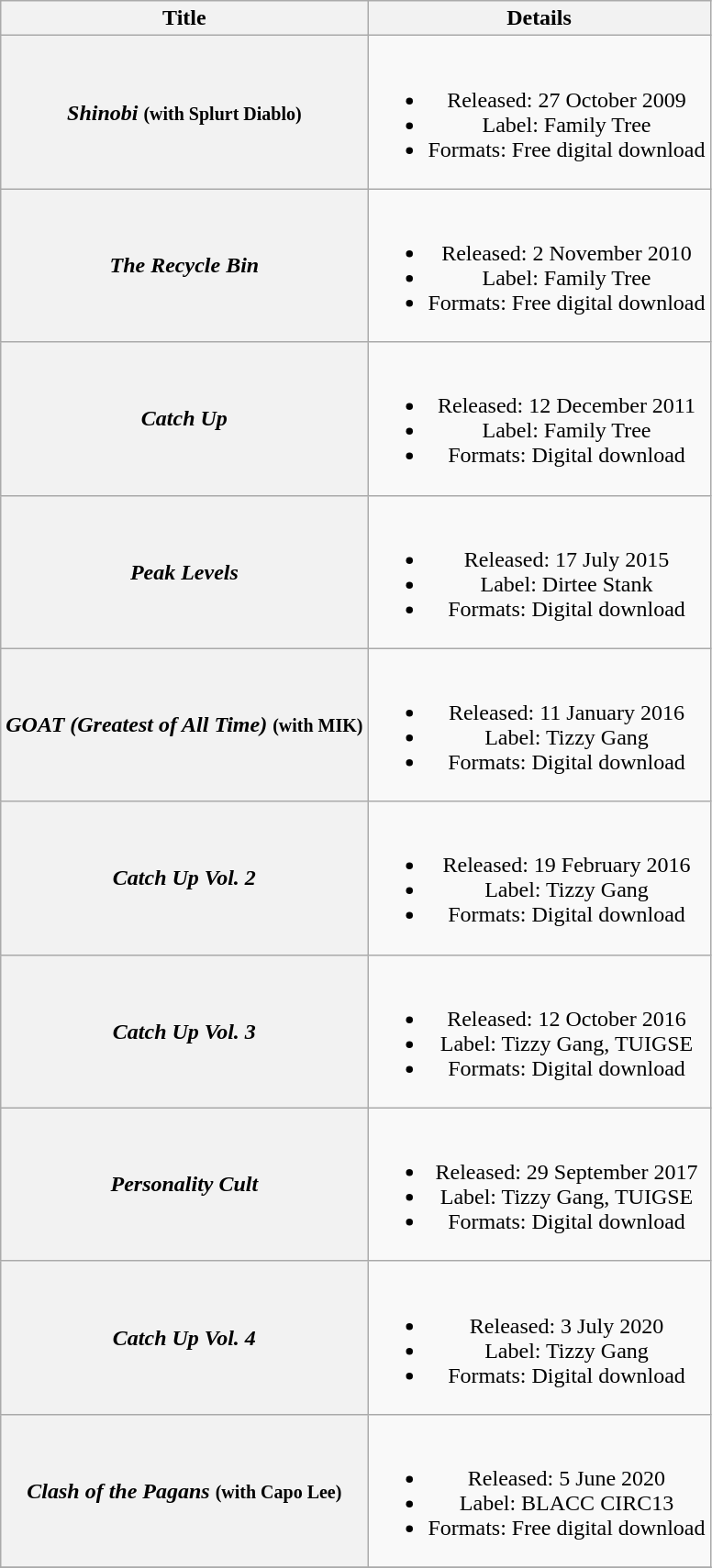<table class="wikitable plainrowheaders" style="text-align:center;">
<tr>
<th scope="col">Title</th>
<th scope="col">Details</th>
</tr>
<tr>
<th scope="row"><strong><em>Shinobi</em></strong> <small>(with Splurt Diablo)</small></th>
<td><br><ul><li>Released: 27 October 2009</li><li>Label: Family Tree</li><li>Formats: Free digital download</li></ul></td>
</tr>
<tr>
<th scope="row"><strong><em>The Recycle Bin</em></strong></th>
<td><br><ul><li>Released: 2 November 2010</li><li>Label: Family Tree</li><li>Formats: Free digital download</li></ul></td>
</tr>
<tr>
<th scope="row"><strong><em>Catch Up</em></strong></th>
<td><br><ul><li>Released: 12 December 2011</li><li>Label: Family Tree</li><li>Formats: Digital download</li></ul></td>
</tr>
<tr>
<th scope="row"><strong><em>Peak Levels</em></strong></th>
<td><br><ul><li>Released: 17 July 2015</li><li>Label: Dirtee Stank</li><li>Formats: Digital download</li></ul></td>
</tr>
<tr>
<th scope="row"><strong><em>GOAT (Greatest of All Time)</em></strong> <small>(with MIK)</small></th>
<td><br><ul><li>Released: 11 January 2016</li><li>Label: Tizzy Gang</li><li>Formats: Digital download</li></ul></td>
</tr>
<tr>
<th scope="row"><strong><em>Catch Up Vol. 2</em></strong></th>
<td><br><ul><li>Released: 19 February 2016</li><li>Label: Tizzy Gang</li><li>Formats: Digital download</li></ul></td>
</tr>
<tr>
<th scope="row"><strong><em>Catch Up Vol. 3</em></strong></th>
<td><br><ul><li>Released: 12 October 2016</li><li>Label: Tizzy Gang, TUIGSE</li><li>Formats: Digital download</li></ul></td>
</tr>
<tr>
<th scope="row"><strong><em>Personality Cult</em></strong></th>
<td><br><ul><li>Released: 29 September 2017</li><li>Label: Tizzy Gang, TUIGSE</li><li>Formats: Digital download</li></ul></td>
</tr>
<tr>
<th scope="row"><strong><em>Catch Up Vol. 4</em></strong></th>
<td><br><ul><li>Released: 3 July 2020</li><li>Label: Tizzy Gang</li><li>Formats: Digital download</li></ul></td>
</tr>
<tr>
<th scope="row"><strong><em>Clash of the Pagans</em></strong> <small>(with Capo Lee)</small></th>
<td><br><ul><li>Released: 5 June 2020</li><li>Label: BLACC CIRC13</li><li>Formats: Free digital download</li></ul></td>
</tr>
<tr>
</tr>
</table>
